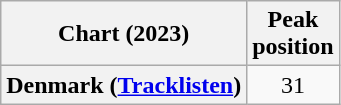<table class="wikitable plainrowheaders" style="text-align:center">
<tr>
<th scope="col">Chart (2023)</th>
<th scope="col">Peak<br>position</th>
</tr>
<tr>
<th scope="row">Denmark (<a href='#'>Tracklisten</a>)</th>
<td>31</td>
</tr>
</table>
